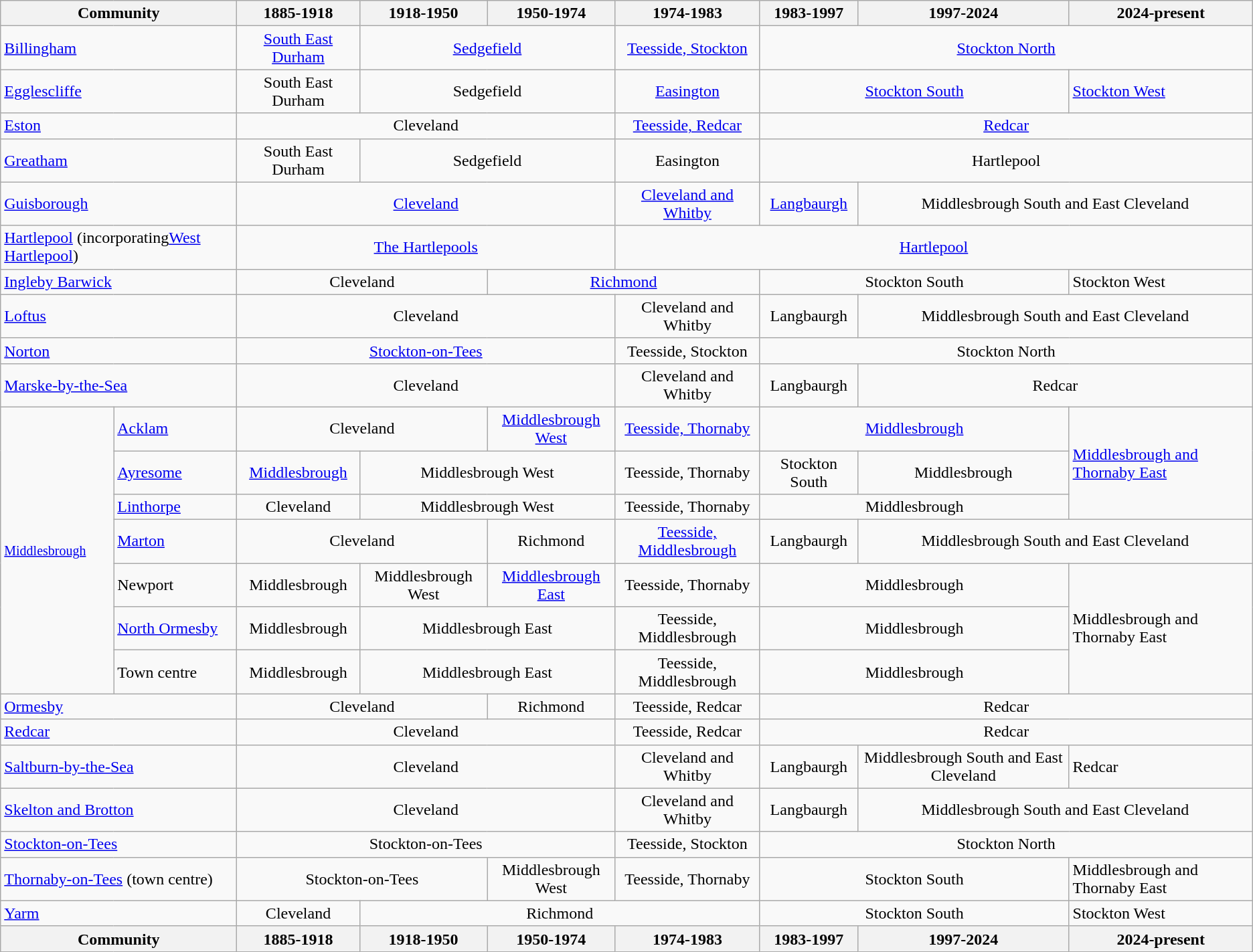<table class="wikitable">
<tr>
<th colspan="2">Community</th>
<th>1885-1918</th>
<th>1918-1950</th>
<th>1950-1974</th>
<th>1974-1983</th>
<th>1983-1997</th>
<th>1997-2024</th>
<th>2024-present</th>
</tr>
<tr>
<td colspan="2"><a href='#'>Billingham</a></td>
<td align="center"><a href='#'>South East Durham</a></td>
<td colspan="2" align="center"><a href='#'>Sedgefield</a></td>
<td align="center"><a href='#'>Teesside, Stockton</a></td>
<td colspan="3" align="center"><a href='#'>Stockton North</a></td>
</tr>
<tr>
<td colspan="2"><a href='#'>Egglescliffe</a></td>
<td align="center">South East Durham</td>
<td colspan="2" align="center">Sedgefield</td>
<td align="center"><a href='#'>Easington</a></td>
<td colspan="2" align="center"><a href='#'>Stockton South</a></td>
<td><a href='#'>Stockton West</a></td>
</tr>
<tr>
<td colspan="2"><a href='#'>Eston</a></td>
<td colspan="3" align="center">Cleveland</td>
<td align="center"><a href='#'>Teesside, Redcar</a></td>
<td colspan="3" align="center"><a href='#'>Redcar</a></td>
</tr>
<tr>
<td colspan="2"><a href='#'>Greatham</a></td>
<td align="center">South East Durham</td>
<td colspan="2" align="center">Sedgefield</td>
<td align="center">Easington</td>
<td colspan="3" align="center">Hartlepool</td>
</tr>
<tr>
<td colspan="2"><a href='#'>Guisborough</a></td>
<td colspan="3" align="center"><a href='#'>Cleveland</a></td>
<td align="center"><a href='#'>Cleveland and Whitby</a></td>
<td align="center"><a href='#'>Langbaurgh</a></td>
<td colspan="2" align="center">Middlesbrough South and East Cleveland</td>
</tr>
<tr>
<td colspan="2"><a href='#'>Hartlepool</a> (incorporating<a href='#'>West Hartlepool</a>)</td>
<td colspan="3" align="center"><a href='#'>The Hartlepools</a></td>
<td colspan="4" align="center"><a href='#'>Hartlepool</a></td>
</tr>
<tr>
<td colspan="2"><a href='#'>Ingleby Barwick</a></td>
<td colspan="2" align="center">Cleveland</td>
<td colspan="2" align="center"><a href='#'>Richmond</a></td>
<td colspan="2" align="center">Stockton South</td>
<td>Stockton West</td>
</tr>
<tr>
<td colspan="2"><a href='#'>Loftus</a></td>
<td colspan="3" align="center">Cleveland</td>
<td align="center">Cleveland and Whitby</td>
<td align="center">Langbaurgh</td>
<td colspan="2" align="center">Middlesbrough South and East Cleveland</td>
</tr>
<tr>
<td colspan="2"><a href='#'>Norton</a></td>
<td colspan="3" align="center"><a href='#'>Stockton-on-Tees</a></td>
<td align="center">Teesside, Stockton</td>
<td colspan="3" align="center">Stockton North</td>
</tr>
<tr>
<td colspan="2"><a href='#'>Marske-by-the-Sea</a></td>
<td colspan="3" align="center">Cleveland</td>
<td align="center">Cleveland and Whitby</td>
<td align="center">Langbaurgh</td>
<td colspan="2" align="center">Redcar</td>
</tr>
<tr>
<td rowspan="7"><small><a href='#'>Middlesbrough</a></small></td>
<td><a href='#'>Acklam</a></td>
<td colspan="2" align="center">Cleveland</td>
<td align="center"><a href='#'>Middlesbrough West</a></td>
<td align="center"><a href='#'>Teesside, Thornaby</a></td>
<td colspan="2" align="center"><a href='#'>Middlesbrough</a></td>
<td rowspan="3"><a href='#'>Middlesbrough and Thornaby East</a></td>
</tr>
<tr>
<td><a href='#'>Ayresome</a></td>
<td align="center"><a href='#'>Middlesbrough</a></td>
<td colspan="2" align="center">Middlesbrough West</td>
<td align="center">Teesside, Thornaby</td>
<td align="center">Stockton South</td>
<td align="center">Middlesbrough</td>
</tr>
<tr>
<td><a href='#'>Linthorpe</a></td>
<td align="center">Cleveland</td>
<td colspan="2" align="center">Middlesbrough West</td>
<td align="center">Teesside, Thornaby</td>
<td colspan="2" align="center">Middlesbrough</td>
</tr>
<tr>
<td><a href='#'>Marton</a></td>
<td colspan="2" align="center">Cleveland</td>
<td align="center">Richmond</td>
<td align="center"><a href='#'>Teesside, Middlesbrough</a></td>
<td align="center">Langbaurgh</td>
<td colspan="2" align="center">Middlesbrough South and East Cleveland</td>
</tr>
<tr>
<td>Newport</td>
<td align="center">Middlesbrough</td>
<td align="center">Middlesbrough West</td>
<td align="center"><a href='#'>Middlesbrough East</a></td>
<td align="center">Teesside, Thornaby</td>
<td colspan="2" align="center">Middlesbrough</td>
<td rowspan="3">Middlesbrough and Thornaby East</td>
</tr>
<tr>
<td><a href='#'>North Ormesby</a></td>
<td align="center">Middlesbrough</td>
<td colspan="2" align="center">Middlesbrough East</td>
<td align="center">Teesside, Middlesbrough</td>
<td colspan="2" align="center">Middlesbrough</td>
</tr>
<tr>
<td>Town centre</td>
<td align="center">Middlesbrough</td>
<td colspan="2" align="center">Middlesbrough East</td>
<td align="center">Teesside, Middlesbrough</td>
<td colspan="2" align="center">Middlesbrough</td>
</tr>
<tr>
<td colspan="2"><a href='#'>Ormesby</a></td>
<td colspan="2" align="center">Cleveland</td>
<td align="center">Richmond</td>
<td align="center">Teesside, Redcar</td>
<td colspan="3" align="center">Redcar</td>
</tr>
<tr>
<td colspan="2"><a href='#'>Redcar</a></td>
<td colspan="3" align="center">Cleveland</td>
<td align="center">Teesside, Redcar</td>
<td colspan="3" align="center">Redcar</td>
</tr>
<tr>
<td colspan="2"><a href='#'>Saltburn-by-the-Sea</a></td>
<td colspan="3" align="center">Cleveland</td>
<td align="center">Cleveland and Whitby</td>
<td align="center">Langbaurgh</td>
<td align="center">Middlesbrough South and East Cleveland</td>
<td>Redcar</td>
</tr>
<tr>
<td colspan="2"><a href='#'>Skelton and Brotton</a></td>
<td colspan="3" align="center">Cleveland</td>
<td align="center">Cleveland and Whitby</td>
<td align="center">Langbaurgh</td>
<td colspan="2" align="center">Middlesbrough South and East Cleveland</td>
</tr>
<tr>
<td colspan="2"><a href='#'>Stockton-on-Tees</a></td>
<td colspan="3" align="center">Stockton-on-Tees</td>
<td align="center">Teesside, Stockton</td>
<td colspan="3" align="center">Stockton North</td>
</tr>
<tr>
<td colspan="2"><a href='#'>Thornaby-on-Tees</a> (town centre)</td>
<td colspan="2" align="center">Stockton-on-Tees</td>
<td align="center">Middlesbrough West</td>
<td align="center">Teesside, Thornaby</td>
<td colspan="2" align="center">Stockton South</td>
<td>Middlesbrough and Thornaby East</td>
</tr>
<tr>
<td colspan="2"><a href='#'>Yarm</a></td>
<td align="center">Cleveland</td>
<td colspan="3" align="center">Richmond</td>
<td colspan="2" align="center">Stockton South</td>
<td>Stockton West</td>
</tr>
<tr>
<th colspan="2">Community</th>
<th>1885-1918</th>
<th>1918-1950</th>
<th>1950-1974</th>
<th>1974-1983</th>
<th>1983-1997</th>
<th>1997-2024</th>
<th>2024-present</th>
</tr>
</table>
